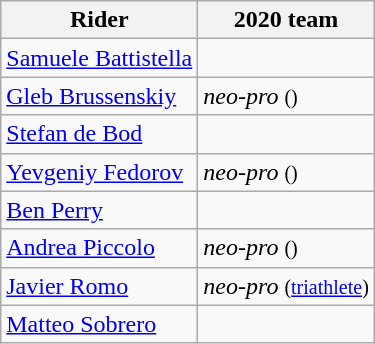<table class="wikitable">
<tr>
<th>Rider</th>
<th>2020 team</th>
</tr>
<tr>
<td><a href='#'>Samuele Battistella</a></td>
<td></td>
</tr>
<tr>
<td><a href='#'>Gleb Brussenskiy</a></td>
<td><em>neo-pro</em> <small>()</small></td>
</tr>
<tr>
<td><a href='#'>Stefan de Bod</a></td>
<td></td>
</tr>
<tr>
<td><a href='#'>Yevgeniy Fedorov</a></td>
<td><em>neo-pro</em> <small>()</small></td>
</tr>
<tr>
<td><a href='#'>Ben Perry</a></td>
<td></td>
</tr>
<tr>
<td><a href='#'>Andrea Piccolo</a></td>
<td><em>neo-pro</em> <small>()</small></td>
</tr>
<tr>
<td><a href='#'>Javier Romo</a></td>
<td><em>neo-pro</em> <small>(<a href='#'>triathlete</a>)</small></td>
</tr>
<tr>
<td><a href='#'>Matteo Sobrero</a></td>
<td></td>
</tr>
</table>
